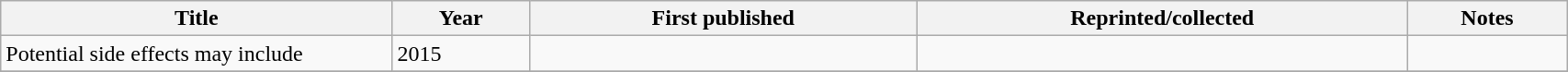<table class='wikitable sortable' width='90%'>
<tr>
<th width=25%>Title</th>
<th>Year</th>
<th>First published</th>
<th>Reprinted/collected</th>
<th>Notes</th>
</tr>
<tr>
<td>Potential side effects may include</td>
<td>2015</td>
<td></td>
<td></td>
<td></td>
</tr>
<tr>
</tr>
</table>
